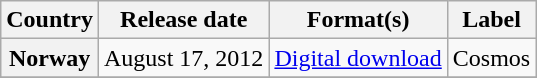<table class="wikitable plainrowheaders">
<tr>
<th scope="col">Country</th>
<th scope="col">Release date</th>
<th scope="col">Format(s)</th>
<th scope="col">Label</th>
</tr>
<tr>
<th scope="row">Norway</th>
<td>August 17, 2012</td>
<td><a href='#'>Digital download</a></td>
<td>Cosmos</td>
</tr>
<tr>
</tr>
</table>
